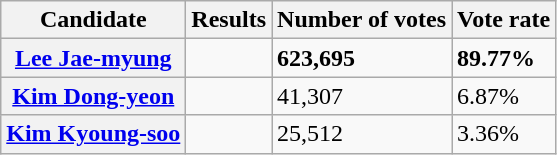<table class="wikitable plainrowheaders defaultcenter">
<tr>
<th scope="col">Candidate</th>
<th scope="col">Results</th>
<th scope="col">Number of votes</th>
<th scope="col">Vote rate</th>
</tr>
<tr>
<th scope="row"><a href='#'>Lee Jae-myung</a></th>
<td></td>
<td><strong>623,695</strong></td>
<td><strong>89.77%</strong></td>
</tr>
<tr>
<th scope="row"><a href='#'>Kim Dong-yeon</a></th>
<td></td>
<td>41,307</td>
<td>6.87%</td>
</tr>
<tr>
<th scope="row"><a href='#'>Kim Kyoung-soo</a></th>
<td></td>
<td>25,512</td>
<td>3.36%</td>
</tr>
</table>
